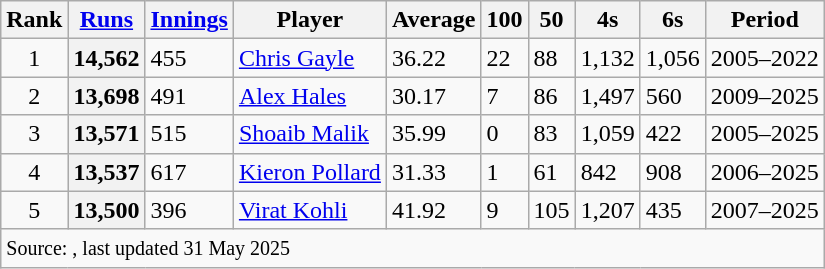<table class="wikitable sortable" style="text-align:centre;">
<tr>
<th scope="col">Rank</th>
<th scope="col"><a href='#'>Runs</a></th>
<th scope="col"><a href='#'>Innings</a></th>
<th scope="col">Player</th>
<th scope="col">Average</th>
<th scope="col">100</th>
<th scope="col">50</th>
<th scope="col">4s</th>
<th scope="col">6s</th>
<th scope="col">Period</th>
</tr>
<tr>
<td align=center>1</td>
<th>14,562</th>
<td>455</td>
<td> <a href='#'>Chris Gayle</a></td>
<td>36.22</td>
<td>22</td>
<td>88</td>
<td>1,132</td>
<td>1,056</td>
<td>2005–2022</td>
</tr>
<tr>
<td align=center>2</td>
<th>13,698</th>
<td>491</td>
<td> <a href='#'>Alex Hales</a></td>
<td>30.17</td>
<td>7</td>
<td>86</td>
<td>1,497</td>
<td>560</td>
<td>2009–2025</td>
</tr>
<tr>
<td align=center>3</td>
<th>13,571</th>
<td>515</td>
<td> <a href='#'>Shoaib Malik</a></td>
<td>35.99</td>
<td>0</td>
<td>83</td>
<td>1,059</td>
<td>422</td>
<td>2005–2025</td>
</tr>
<tr>
<td align=center>4</td>
<th>13,537</th>
<td>617</td>
<td> <a href='#'>Kieron Pollard</a></td>
<td>31.33</td>
<td>1</td>
<td>61</td>
<td>842</td>
<td>908</td>
<td>2006–2025</td>
</tr>
<tr>
<td align=center>5</td>
<th>13,500</th>
<td>396</td>
<td> <a href='#'>Virat Kohli</a></td>
<td>41.92</td>
<td>9</td>
<td>105</td>
<td>1,207</td>
<td>435</td>
<td>2007–2025</td>
</tr>
<tr>
<td colspan="10"><small>Source: , last updated 31 May 2025 </small></td>
</tr>
</table>
